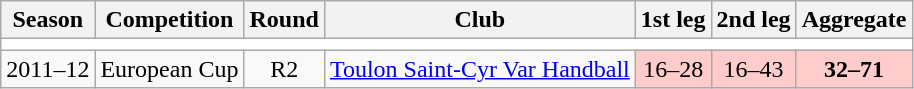<table class="wikitable">
<tr>
<th>Season</th>
<th>Competition</th>
<th>Round</th>
<th>Club</th>
<th>1st leg</th>
<th>2nd leg</th>
<th>Aggregate</th>
</tr>
<tr>
<td colspan="7" bgcolor=white></td>
</tr>
<tr>
<td>2011–12</td>
<td>European Cup</td>
<td style="text-align:center;">R2</td>
<td> <a href='#'>Toulon Saint-Cyr Var Handball</a></td>
<td style="text-align:center; "bgcolor="#ffcccc">16–28</td>
<td style="text-align:center; "bgcolor="#ffcccc">16–43</td>
<td style="text-align:center; "bgcolor="#ffcccc"><strong>32–71</strong></td>
</tr>
</table>
